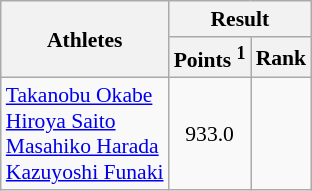<table class="wikitable" border="1" style="font-size:90%">
<tr>
<th rowspan=2>Athletes</th>
<th colspan=2>Result</th>
</tr>
<tr>
<th>Points <sup>1</sup></th>
<th>Rank</th>
</tr>
<tr>
<td><a href='#'>Takanobu Okabe</a><br><a href='#'>Hiroya Saito</a><br><a href='#'>Masahiko Harada</a><br><a href='#'>Kazuyoshi Funaki</a></td>
<td align=center>933.0</td>
<td align=center></td>
</tr>
</table>
